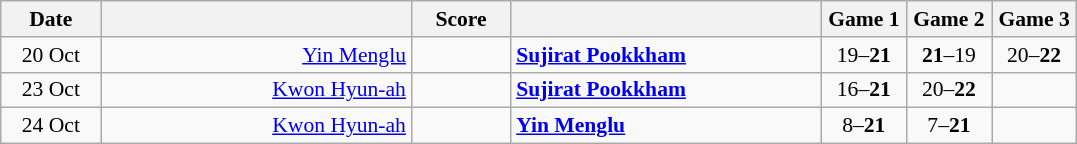<table class="wikitable" style="text-align:center; font-size:90% ">
<tr>
<th width="60">Date</th>
<th align="right" width="200"></th>
<th width="60">Score</th>
<th align="left" width="200"></th>
<th width="50">Game 1</th>
<th width="50">Game 2</th>
<th width="50">Game 3</th>
</tr>
<tr>
<td>20 Oct</td>
<td align="right"><a href='#'>Yin Menglu</a> </td>
<td align="center"></td>
<td align="left"><strong> <a href='#'>Sujirat Pookkham</a></strong></td>
<td>19–<strong>21</strong></td>
<td><strong>21</strong>–19</td>
<td>20–<strong>22</strong></td>
</tr>
<tr>
<td>23 Oct</td>
<td align="right"><a href='#'>Kwon Hyun-ah</a> </td>
<td align="center"></td>
<td align="left"><strong> <a href='#'>Sujirat Pookkham</a></strong></td>
<td>16–<strong>21</strong></td>
<td>20–<strong>22</strong></td>
<td></td>
</tr>
<tr>
<td>24 Oct</td>
<td align="right"><a href='#'>Kwon Hyun-ah</a> </td>
<td align="center"></td>
<td align="left"><strong> <a href='#'>Yin Menglu</a></strong></td>
<td>8–<strong>21</strong></td>
<td>7–<strong>21</strong></td>
<td></td>
</tr>
</table>
